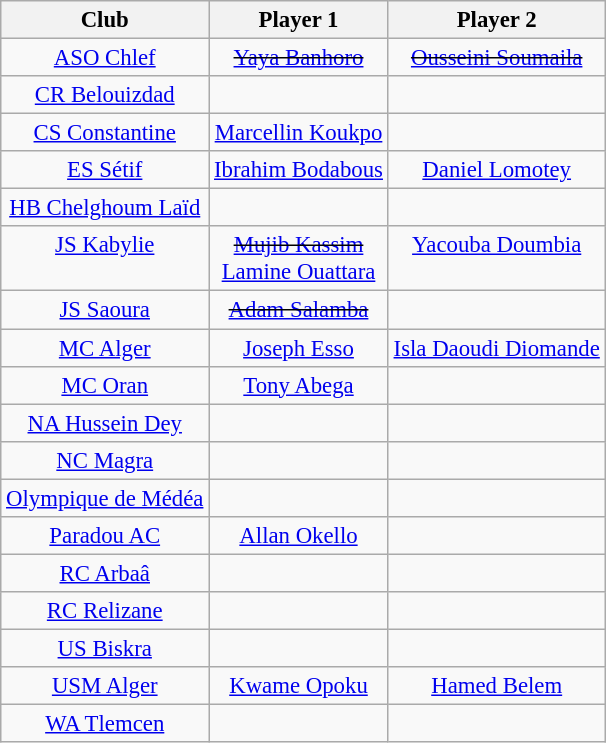<table class="wikitable plainrowheaders sortable" style="text-align:center;font-size:95%">
<tr>
<th>Club</th>
<th>Player 1</th>
<th>Player 2</th>
</tr>
<tr style="vertical-align:top;">
<td><a href='#'>ASO Chlef</a></td>
<td> <s><a href='#'>Yaya Banhoro</a></s></td>
<td> <s><a href='#'>Ousseini Soumaila</a></s></td>
</tr>
<tr style="vertical-align:top;">
<td><a href='#'>CR Belouizdad</a></td>
<td></td>
<td></td>
</tr>
<tr style="vertical-align:top;">
<td><a href='#'>CS Constantine</a></td>
<td> <a href='#'>Marcellin Koukpo</a></td>
<td></td>
</tr>
<tr style="vertical-align:top;">
<td><a href='#'>ES Sétif</a></td>
<td> <a href='#'>Ibrahim Bodabous</a></td>
<td> <a href='#'>Daniel Lomotey</a></td>
</tr>
<tr style="vertical-align:top;">
<td><a href='#'>HB Chelghoum Laïd</a></td>
<td></td>
<td></td>
</tr>
<tr style="vertical-align:top;">
<td><a href='#'>JS Kabylie</a></td>
<td> <s><a href='#'>Mujib Kassim</a></s><br> <a href='#'>Lamine Ouattara</a></td>
<td> <a href='#'>Yacouba Doumbia</a></td>
</tr>
<tr style="vertical-align:top;">
<td><a href='#'>JS Saoura</a></td>
<td> <s><a href='#'>Adam Salamba</a></s></td>
<td></td>
</tr>
<tr style="vertical-align:top;">
<td><a href='#'>MC Alger</a></td>
<td> <a href='#'>Joseph Esso</a></td>
<td> <a href='#'>Isla Daoudi Diomande</a></td>
</tr>
<tr style="vertical-align:top;">
<td><a href='#'>MC Oran</a></td>
<td> <a href='#'>Tony Abega</a></td>
<td></td>
</tr>
<tr style="vertical-align:top;">
<td><a href='#'>NA Hussein Dey</a></td>
<td></td>
<td></td>
</tr>
<tr style="vertical-align:top;">
<td><a href='#'>NC Magra</a></td>
<td></td>
<td></td>
</tr>
<tr style="vertical-align:top;">
<td><a href='#'>Olympique de Médéa</a></td>
<td></td>
<td></td>
</tr>
<tr style="vertical-align:top;">
<td><a href='#'>Paradou AC</a></td>
<td> <a href='#'>Allan Okello</a></td>
<td></td>
</tr>
<tr style="vertical-align:top;">
<td><a href='#'>RC Arbaâ</a></td>
<td></td>
<td></td>
</tr>
<tr style="vertical-align:top;">
<td><a href='#'>RC Relizane</a></td>
<td></td>
<td></td>
</tr>
<tr style="vertical-align:top;">
<td><a href='#'>US Biskra</a></td>
<td></td>
<td></td>
</tr>
<tr style="vertical-align:top;">
<td><a href='#'>USM Alger</a></td>
<td> <a href='#'>Kwame Opoku</a></td>
<td> <a href='#'>Hamed Belem</a></td>
</tr>
<tr style="vertical-align:top;">
<td><a href='#'>WA Tlemcen</a></td>
<td></td>
<td></td>
</tr>
</table>
